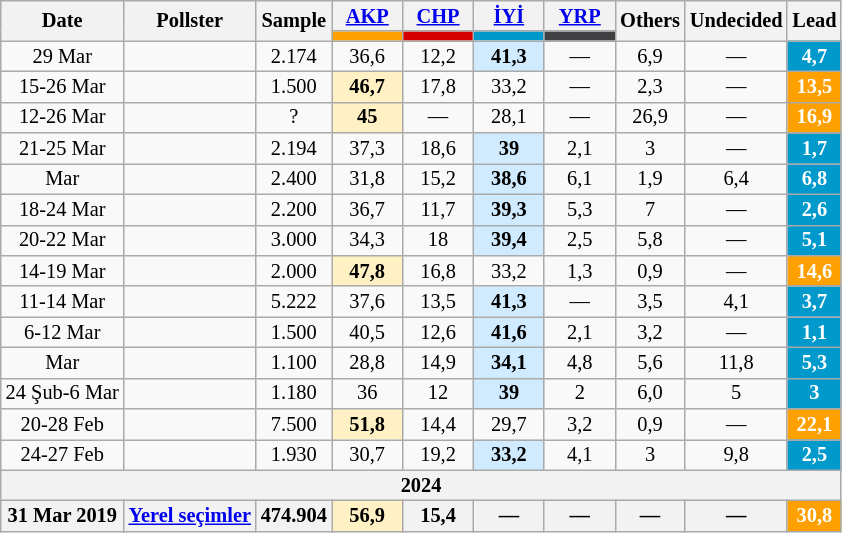<table class="wikitable mw-collapsible" style="text-align:center; font-size:85%; line-height:14px;">
<tr>
<th rowspan="2">Date</th>
<th rowspan="2">Pollster</th>
<th rowspan="2">Sample</th>
<th style="width:3em;"><a href='#'>AKP</a></th>
<th style="width:3em;"><a href='#'>CHP</a></th>
<th style="width:3em;"><a href='#'>İYİ</a></th>
<th style="width:3em;"><a href='#'>YRP</a></th>
<th rowspan="2">Others</th>
<th rowspan="2">Undecided</th>
<th rowspan="2">Lead</th>
</tr>
<tr>
<th style="background:#fda000;"></th>
<th style="background:#d40000;"></th>
<th style="background:#0099cc;"></th>
<th style="background:#414042;"></th>
</tr>
<tr>
<td>29 Mar</td>
<td></td>
<td>2.174</td>
<td>36,6</td>
<td>12,2</td>
<td style="background: #D0EBFF"><strong>41,3</strong></td>
<td>—</td>
<td>6,9</td>
<td>—</td>
<th style="background:#0099cc; color:white;">4,7</th>
</tr>
<tr>
<td>15-26 Mar</td>
<td></td>
<td>1.500</td>
<td style="background:#FFF1C4"><strong>46,7</strong></td>
<td>17,8</td>
<td>33,2</td>
<td>—</td>
<td>2,3</td>
<td>—</td>
<th style="background:#fda000; color:white;">13,5</th>
</tr>
<tr>
<td>12-26 Mar</td>
<td></td>
<td>?</td>
<td style="background:#FFF1C4"><strong>45</strong></td>
<td>—</td>
<td>28,1</td>
<td>—</td>
<td>26,9</td>
<td>—</td>
<th style="background:#fda000; color:white;">16,9</th>
</tr>
<tr>
<td>21-25 Mar</td>
<td></td>
<td>2.194</td>
<td>37,3</td>
<td>18,6</td>
<td style="background: #D0EBFF"><strong>39</strong></td>
<td>2,1</td>
<td>3</td>
<td>—</td>
<th style="background:#0099cc; color:white;">1,7</th>
</tr>
<tr>
<td>Mar</td>
<td></td>
<td>2.400</td>
<td>31,8</td>
<td>15,2</td>
<td style="background: #D0EBFF"><strong>38,6</strong></td>
<td>6,1</td>
<td>1,9</td>
<td>6,4</td>
<th style="background:#0099cc; color:white;">6,8</th>
</tr>
<tr>
<td>18-24 Mar</td>
<td></td>
<td>2.200</td>
<td>36,7</td>
<td>11,7</td>
<td style="background: #D0EBFF"><strong>39,3</strong></td>
<td>5,3</td>
<td>7</td>
<td>—</td>
<th style="background:#0099cc; color:white;">2,6</th>
</tr>
<tr>
<td>20-22 Mar</td>
<td></td>
<td>3.000</td>
<td>34,3</td>
<td>18</td>
<td style="background: #D0EBFF"><strong>39,4</strong></td>
<td>2,5</td>
<td>5,8</td>
<td>—</td>
<th style="background:#0099cc; color:white;">5,1</th>
</tr>
<tr>
<td>14-19 Mar</td>
<td></td>
<td>2.000</td>
<td style="background:#FFF1C4"><strong>47,8</strong></td>
<td>16,8</td>
<td>33,2</td>
<td>1,3</td>
<td>0,9</td>
<td>—</td>
<th style="background:#fda000; color:white;">14,6</th>
</tr>
<tr>
<td>11-14 Mar</td>
<td></td>
<td>5.222</td>
<td>37,6</td>
<td>13,5</td>
<td style="background: #D0EBFF"><strong>41,3</strong></td>
<td>—</td>
<td>3,5</td>
<td>4,1</td>
<th style="background:#0099cc; color:white;"><strong>3,7</strong></th>
</tr>
<tr>
<td>6-12 Mar</td>
<td></td>
<td>1.500</td>
<td>40,5</td>
<td>12,6</td>
<td style="background: #D0EBFF"><strong>41,6</strong></td>
<td>2,1</td>
<td>3,2</td>
<td>—</td>
<th style="background:#0099cc; color:white;">1,1</th>
</tr>
<tr>
<td>Mar</td>
<td></td>
<td>1.100</td>
<td>28,8</td>
<td>14,9</td>
<td style="background: #D0EBFF"><strong>34,1</strong></td>
<td>4,8</td>
<td>5,6</td>
<td>11,8</td>
<th style="background:#0099cc; color:white;">5,3</th>
</tr>
<tr>
<td>24 Şub-6 Mar</td>
<td></td>
<td>1.180</td>
<td>36</td>
<td>12</td>
<td style="background: #D0EBFF"><strong>39</strong></td>
<td>2</td>
<td>6,0</td>
<td>5</td>
<th style="background:#0099cc; color:white;">3</th>
</tr>
<tr>
<td>20-28 Feb</td>
<td></td>
<td>7.500</td>
<td style="background:#FFF1C4"><strong>51,8</strong></td>
<td>14,4</td>
<td>29,7</td>
<td>3,2</td>
<td>0,9</td>
<td>—</td>
<th style="background:#fda000; color:white">22,1</th>
</tr>
<tr>
<td>24-27 Feb</td>
<td></td>
<td>1.930</td>
<td>30,7</td>
<td>19,2</td>
<td style="background: #D0EBFF"><strong>33,2</strong></td>
<td>4,1</td>
<td>3</td>
<td>9,8</td>
<th style="background:#0099cc; color:white;">2,5</th>
</tr>
<tr>
<th colspan="10">2024</th>
</tr>
<tr>
<th>31 Mar 2019</th>
<th><a href='#'>Yerel seçimler</a></th>
<th>474.904</th>
<th style="background:#FFF1C4"><strong>56,9</strong></th>
<th>15,4</th>
<th>—</th>
<th>—</th>
<th>—</th>
<th>—</th>
<th style="background:#fda000; color:white;">30,8</th>
</tr>
</table>
